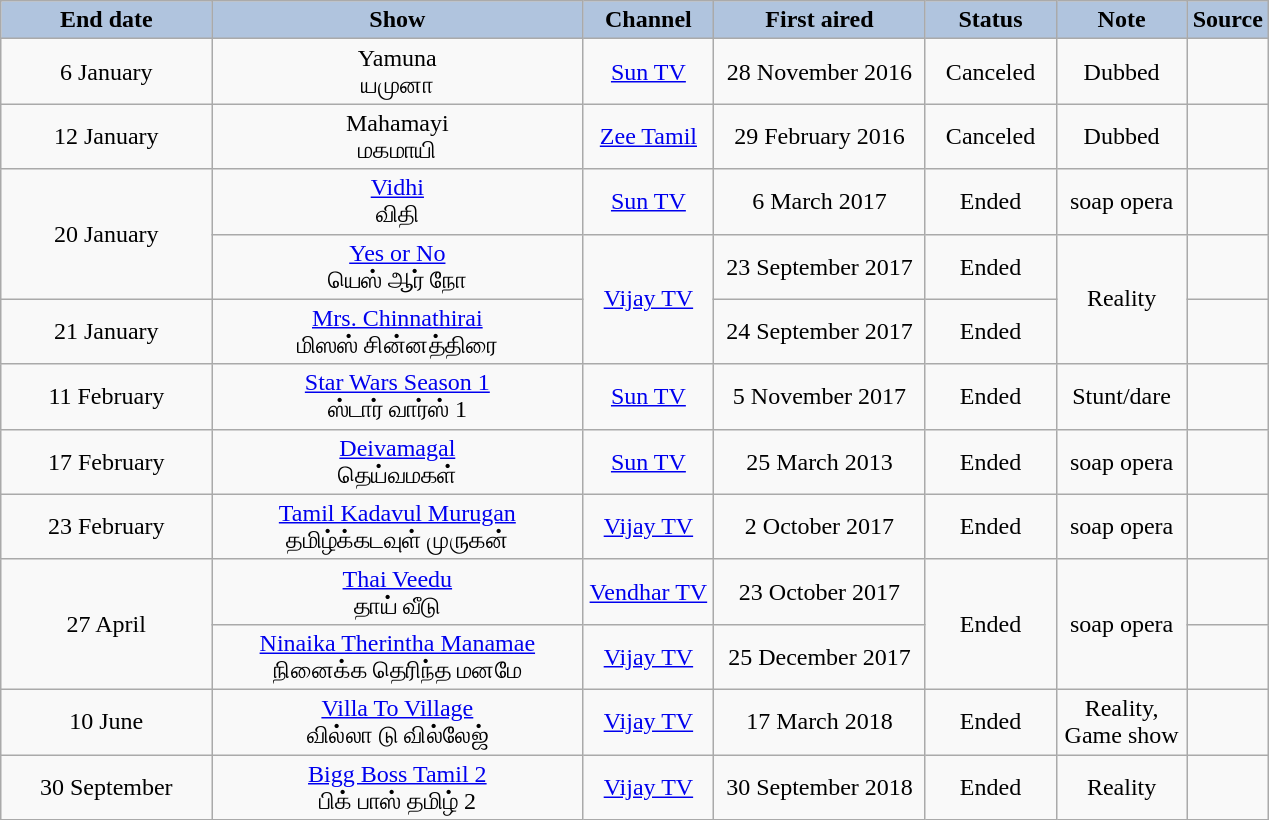<table class="wikitable" style="text-align:center;">
<tr>
<th style="width:100pt; background:LightSteelBlue;">End date</th>
<th style="width:180pt; background:LightSteelBlue;">Show</th>
<th style="width:60pt; background:LightSteelBlue;">Channel</th>
<th style="width:100pt; background:LightSteelBlue;">First aired</th>
<th style="width:60pt; background:LightSteelBlue;">Status</th>
<th style="width:60pt; background:LightSteelBlue;">Note</th>
<th style="width:20pt; background:LightSteelBlue;">Source</th>
</tr>
<tr>
<td>6 January</td>
<td>Yamuna <br> யமுனா</td>
<td><a href='#'>Sun TV</a></td>
<td>28 November 2016</td>
<td>Canceled</td>
<td>Dubbed</td>
<td></td>
</tr>
<tr>
<td>12 January</td>
<td>Mahamayi <br> மகமாயி</td>
<td><a href='#'>Zee Tamil</a></td>
<td>29 February 2016</td>
<td>Canceled</td>
<td>Dubbed</td>
<td></td>
</tr>
<tr>
<td rowspan="2">20 January</td>
<td><a href='#'>Vidhi</a> <br> விதி</td>
<td><a href='#'>Sun TV</a></td>
<td>6 March 2017</td>
<td>Ended</td>
<td>soap opera</td>
<td></td>
</tr>
<tr>
<td><a href='#'>Yes or No</a> <br> யெஸ் ஆர் நோ</td>
<td rowspan="2"><a href='#'>Vijay TV</a></td>
<td>23 September 2017</td>
<td>Ended</td>
<td rowspan="2">Reality</td>
<td></td>
</tr>
<tr>
<td>21 January</td>
<td><a href='#'>Mrs. Chinnathirai</a> <br> மிஸஸ் சின்னத்திரை</td>
<td>24 September 2017</td>
<td>Ended</td>
<td></td>
</tr>
<tr>
<td>11 February</td>
<td><a href='#'>Star Wars Season 1</a> <br> ஸ்டார் வார்ஸ் 1</td>
<td><a href='#'>Sun TV</a></td>
<td>5 November 2017</td>
<td>Ended</td>
<td>Stunt/dare</td>
<td></td>
</tr>
<tr>
<td>17 February</td>
<td><a href='#'>Deivamagal</a> <br> தெய்வமகள்</td>
<td><a href='#'>Sun TV</a></td>
<td>25 March 2013</td>
<td>Ended</td>
<td>soap opera</td>
<td></td>
</tr>
<tr>
<td>23 February</td>
<td><a href='#'>Tamil Kadavul Murugan</a> <br> தமிழ்க்கடவுள் முருகன்</td>
<td><a href='#'>Vijay TV</a></td>
<td>2 October 2017</td>
<td>Ended</td>
<td>soap opera</td>
<td></td>
</tr>
<tr>
<td rowspan="2">27 April</td>
<td><a href='#'>Thai Veedu</a> <br> தாய் வீடு</td>
<td><a href='#'>Vendhar TV</a></td>
<td>23 October 2017</td>
<td rowspan="2">Ended</td>
<td rowspan="2">soap opera</td>
<td></td>
</tr>
<tr>
<td><a href='#'>Ninaika Therintha Manamae</a> <br> நினைக்க தெரிந்த மனமே</td>
<td><a href='#'>Vijay TV</a></td>
<td>25 December 2017</td>
<td></td>
</tr>
<tr>
<td>10 June</td>
<td><a href='#'>Villa To Village</a> <br> வில்லா டு வில்லேஜ்</td>
<td><a href='#'>Vijay TV</a></td>
<td>17 March 2018</td>
<td>Ended</td>
<td>Reality, Game show</td>
<td></td>
</tr>
<tr>
<td>30 September</td>
<td><a href='#'>Bigg Boss Tamil 2</a> <br> பிக் பாஸ் தமிழ் 2</td>
<td><a href='#'>Vijay TV</a></td>
<td>30 September 2018</td>
<td>Ended</td>
<td>Reality</td>
</tr>
</table>
